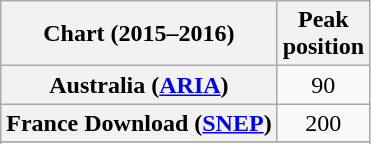<table class="wikitable sortable plainrowheaders" style="text-align:center">
<tr>
<th scope="col">Chart (2015–2016)</th>
<th scope="col">Peak<br> position</th>
</tr>
<tr>
<th scope="row">Australia (<a href='#'>ARIA</a>)</th>
<td>90</td>
</tr>
<tr>
<th scope="row">France Download (<a href='#'>SNEP</a>)</th>
<td>200</td>
</tr>
<tr>
</tr>
<tr>
</tr>
<tr>
</tr>
<tr>
</tr>
<tr>
</tr>
<tr>
</tr>
<tr>
</tr>
</table>
